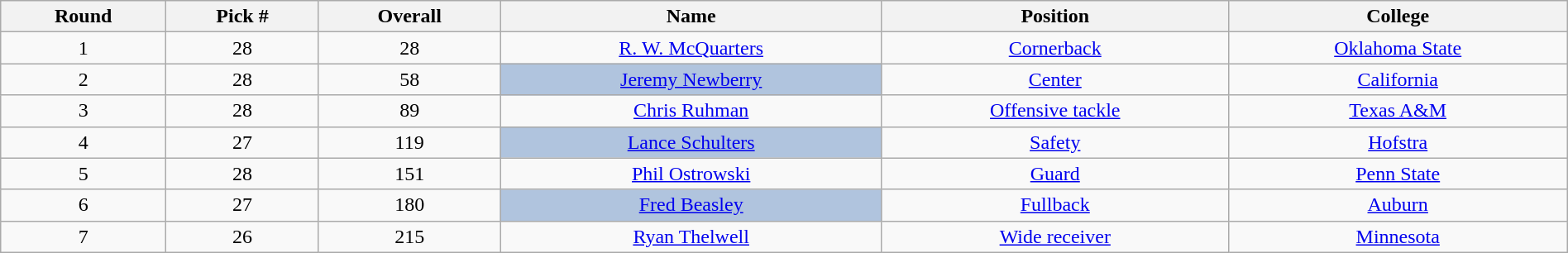<table class="wikitable sortable sortable" style="width: 100%; text-align:center">
<tr>
<th>Round</th>
<th>Pick #</th>
<th>Overall</th>
<th>Name</th>
<th>Position</th>
<th>College</th>
</tr>
<tr>
<td>1</td>
<td>28</td>
<td>28</td>
<td><a href='#'>R. W. McQuarters</a></td>
<td><a href='#'>Cornerback</a></td>
<td><a href='#'>Oklahoma State</a></td>
</tr>
<tr>
<td>2</td>
<td>28</td>
<td>58</td>
<td bgcolor=lightsteelblue><a href='#'>Jeremy Newberry</a></td>
<td><a href='#'>Center</a></td>
<td><a href='#'>California</a></td>
</tr>
<tr>
<td>3</td>
<td>28</td>
<td>89</td>
<td><a href='#'>Chris Ruhman</a></td>
<td><a href='#'>Offensive tackle</a></td>
<td><a href='#'>Texas A&M</a></td>
</tr>
<tr>
<td>4</td>
<td>27</td>
<td>119</td>
<td bgcolor=lightsteelblue><a href='#'>Lance Schulters</a></td>
<td><a href='#'>Safety</a></td>
<td><a href='#'>Hofstra</a></td>
</tr>
<tr>
<td>5</td>
<td>28</td>
<td>151</td>
<td><a href='#'>Phil Ostrowski</a></td>
<td><a href='#'>Guard</a></td>
<td><a href='#'>Penn State</a></td>
</tr>
<tr>
<td>6</td>
<td>27</td>
<td>180</td>
<td bgcolor=lightsteelblue><a href='#'>Fred Beasley</a></td>
<td><a href='#'>Fullback</a></td>
<td><a href='#'>Auburn</a></td>
</tr>
<tr>
<td>7</td>
<td>26</td>
<td>215</td>
<td><a href='#'>Ryan Thelwell</a></td>
<td><a href='#'>Wide receiver</a></td>
<td><a href='#'>Minnesota</a></td>
</tr>
</table>
